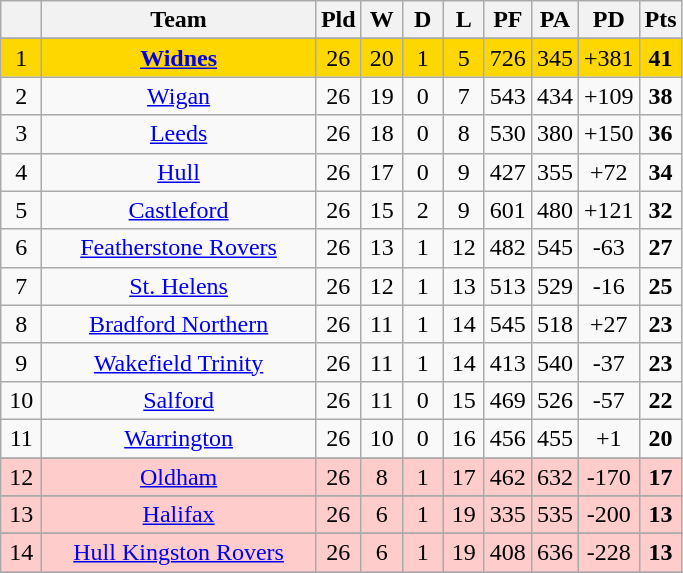<table class="wikitable" style="text-align:center;">
<tr>
<th width=20 abbr="Position"></th>
<th width=175>Team</th>
<th width=20 abbr="Played">Pld</th>
<th width=20 abbr="Won">W</th>
<th width=20 abbr="Drawn">D</th>
<th width=20 abbr="Lost">L</th>
<th width=20 abbr="Points for">PF</th>
<th width=20 abbr="Points against">PA</th>
<th width=20 abbr="Points difference">PD</th>
<th width=20 abbr="Points">Pts</th>
</tr>
<tr>
</tr>
<tr |- align=center style="background:#FFD700;">
<td>1</td>
<td style="text-align:center;"> <strong><a href='#'>Widnes</a></strong></td>
<td>26</td>
<td>20</td>
<td>1</td>
<td>5</td>
<td>726</td>
<td>345</td>
<td>+381</td>
<td><strong>41</strong></td>
</tr>
<tr>
<td>2</td>
<td style="text-align:center;"> <a href='#'>Wigan</a></td>
<td>26</td>
<td>19</td>
<td>0</td>
<td>7</td>
<td>543</td>
<td>434</td>
<td>+109</td>
<td><strong>38</strong></td>
</tr>
<tr>
<td>3</td>
<td style="text-align:center;"> <a href='#'>Leeds</a></td>
<td>26</td>
<td>18</td>
<td>0</td>
<td>8</td>
<td>530</td>
<td>380</td>
<td>+150</td>
<td><strong>36</strong></td>
</tr>
<tr>
<td>4</td>
<td style="text-align:center;"> <a href='#'>Hull</a></td>
<td>26</td>
<td>17</td>
<td>0</td>
<td>9</td>
<td>427</td>
<td>355</td>
<td>+72</td>
<td><strong>34</strong></td>
</tr>
<tr>
<td>5</td>
<td style="text-align:center;"> <a href='#'>Castleford</a></td>
<td>26</td>
<td>15</td>
<td>2</td>
<td>9</td>
<td>601</td>
<td>480</td>
<td>+121</td>
<td><strong>32</strong></td>
</tr>
<tr>
<td>6</td>
<td style="text-align:center;"> <a href='#'>Featherstone Rovers</a></td>
<td>26</td>
<td>13</td>
<td>1</td>
<td>12</td>
<td>482</td>
<td>545</td>
<td>-63</td>
<td><strong>27</strong></td>
</tr>
<tr>
<td>7</td>
<td style="text-align:center;"> <a href='#'>St. Helens</a></td>
<td>26</td>
<td>12</td>
<td>1</td>
<td>13</td>
<td>513</td>
<td>529</td>
<td>-16</td>
<td><strong>25</strong></td>
</tr>
<tr>
<td>8</td>
<td style="text-align:center;"> <a href='#'>Bradford Northern</a></td>
<td>26</td>
<td>11</td>
<td>1</td>
<td>14</td>
<td>545</td>
<td>518</td>
<td>+27</td>
<td><strong>23</strong></td>
</tr>
<tr>
<td>9</td>
<td style="text-align:center;"> <a href='#'>Wakefield Trinity</a></td>
<td>26</td>
<td>11</td>
<td>1</td>
<td>14</td>
<td>413</td>
<td>540</td>
<td>-37</td>
<td><strong>23</strong></td>
</tr>
<tr>
<td>10</td>
<td style="text-align:center;"> <a href='#'>Salford</a></td>
<td>26</td>
<td>11</td>
<td>0</td>
<td>15</td>
<td>469</td>
<td>526</td>
<td>-57</td>
<td><strong>22</strong></td>
</tr>
<tr>
<td>11</td>
<td style="text-align:center;"> <a href='#'>Warrington</a></td>
<td>26</td>
<td>10</td>
<td>0</td>
<td>16</td>
<td>456</td>
<td>455</td>
<td>+1</td>
<td><strong>20</strong></td>
</tr>
<tr>
</tr>
<tr style="background:#FFCCCC">
<td>12</td>
<td style="text-align:center;"> <a href='#'>Oldham</a></td>
<td>26</td>
<td>8</td>
<td>1</td>
<td>17</td>
<td>462</td>
<td>632</td>
<td>-170</td>
<td><strong>17</strong></td>
</tr>
<tr>
</tr>
<tr style="background:#FFCCCC">
<td>13</td>
<td style="text-align:center;"> <a href='#'>Halifax</a></td>
<td>26</td>
<td>6</td>
<td>1</td>
<td>19</td>
<td>335</td>
<td>535</td>
<td>-200</td>
<td><strong>13</strong></td>
</tr>
<tr>
</tr>
<tr style="background:#FFCCCC">
<td>14</td>
<td style="text-align:center;"> <a href='#'>Hull Kingston Rovers</a></td>
<td>26</td>
<td>6</td>
<td>1</td>
<td>19</td>
<td>408</td>
<td>636</td>
<td>-228</td>
<td><strong>13</strong></td>
</tr>
<tr>
</tr>
</table>
